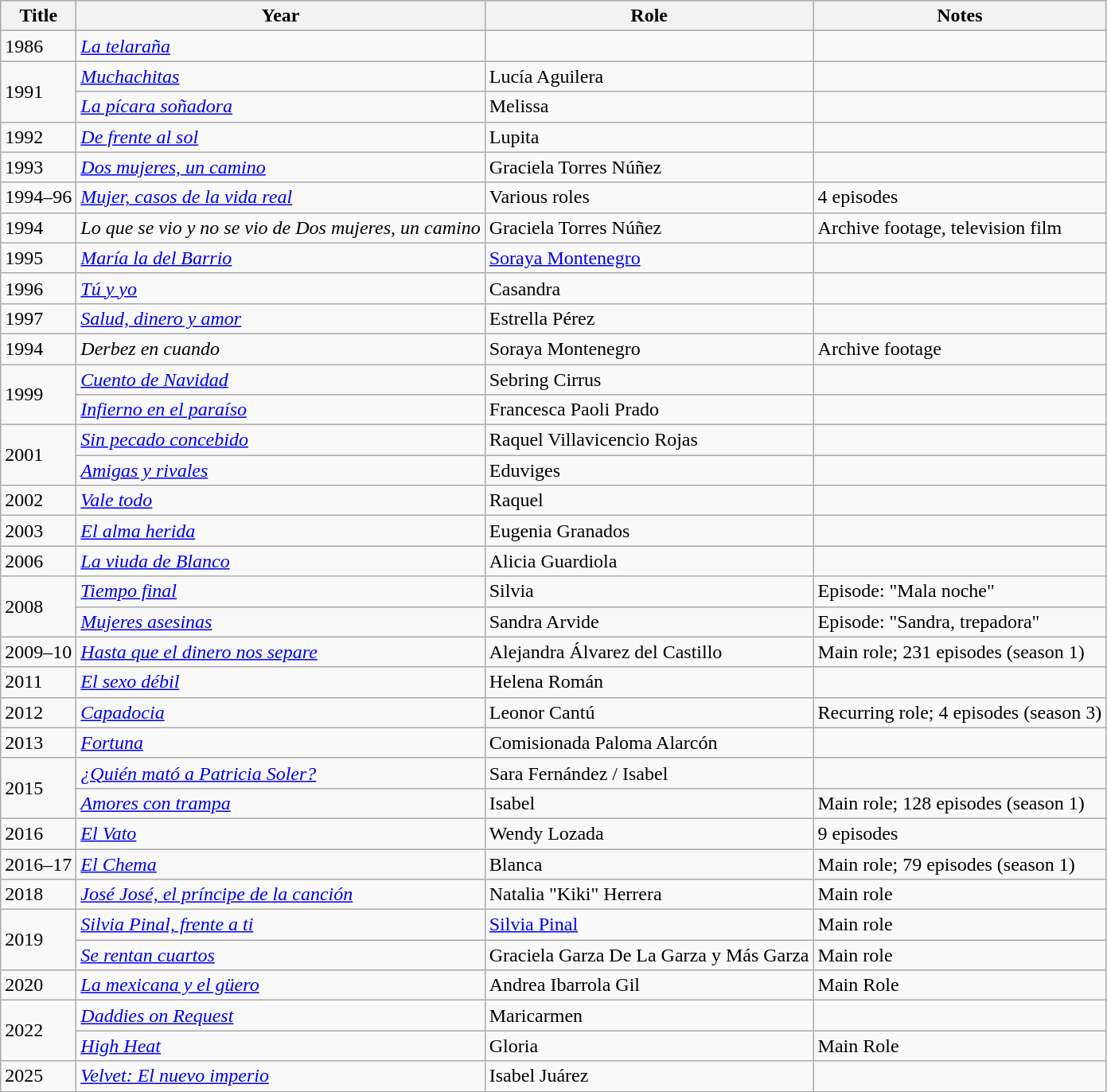<table class="wikitable plainrowheaders sortable">
<tr>
<th scope="col">Title</th>
<th scope="col">Year</th>
<th scope="col">Role</th>
<th scope="col" class="unsortable">Notes</th>
</tr>
<tr>
<td>1986</td>
<td><em><a href='#'>La telaraña</a></em></td>
<td></td>
<td></td>
</tr>
<tr>
<td rowspan="2">1991</td>
<td><em><a href='#'>Muchachitas</a></em></td>
<td>Lucía Aguilera</td>
<td></td>
</tr>
<tr>
<td><em><a href='#'>La pícara soñadora</a></em></td>
<td>Melissa</td>
<td></td>
</tr>
<tr>
<td>1992</td>
<td><em><a href='#'>De frente al sol</a></em></td>
<td>Lupita</td>
<td></td>
</tr>
<tr>
<td>1993</td>
<td><em><a href='#'>Dos mujeres, un camino</a></em></td>
<td>Graciela Torres Núñez</td>
<td></td>
</tr>
<tr>
<td>1994–96</td>
<td><em><a href='#'>Mujer, casos de la vida real</a></em></td>
<td>Various roles</td>
<td>4 episodes</td>
</tr>
<tr>
<td>1994</td>
<td><em>Lo que se vio y no se vio de Dos mujeres, un camino</em></td>
<td>Graciela Torres Núñez</td>
<td>Archive footage, television film</td>
</tr>
<tr>
<td>1995</td>
<td><em><a href='#'>María la del Barrio</a></em></td>
<td><a href='#'>Soraya Montenegro</a></td>
<td></td>
</tr>
<tr>
<td>1996</td>
<td><em><a href='#'>Tú y yo</a></em></td>
<td>Casandra</td>
<td></td>
</tr>
<tr>
<td>1997</td>
<td><em><a href='#'>Salud, dinero y amor</a></em></td>
<td>Estrella Pérez</td>
<td></td>
</tr>
<tr>
<td>1994</td>
<td><em>Derbez en cuando</em></td>
<td>Soraya Montenegro</td>
<td>Archive footage</td>
</tr>
<tr>
<td rowspan="2">1999</td>
<td><em><a href='#'>Cuento de Navidad</a></em></td>
<td>Sebring Cirrus</td>
<td></td>
</tr>
<tr>
<td><em><a href='#'>Infierno en el paraíso</a></em></td>
<td>Francesca Paoli Prado</td>
<td></td>
</tr>
<tr>
<td rowspan="2">2001</td>
<td><em><a href='#'>Sin pecado concebido</a></em></td>
<td>Raquel Villavicencio Rojas</td>
<td></td>
</tr>
<tr>
<td><em><a href='#'>Amigas y rivales</a></em></td>
<td>Eduviges</td>
<td></td>
</tr>
<tr>
<td>2002</td>
<td><em><a href='#'>Vale todo</a></em></td>
<td>Raquel</td>
<td></td>
</tr>
<tr>
<td>2003</td>
<td><em><a href='#'>El alma herida</a></em></td>
<td>Eugenia Granados</td>
<td></td>
</tr>
<tr>
<td>2006</td>
<td><em><a href='#'>La viuda de Blanco</a></em></td>
<td>Alicia Guardiola</td>
<td></td>
</tr>
<tr>
<td rowspan="2">2008</td>
<td><em><a href='#'>Tiempo final</a></em></td>
<td>Silvia</td>
<td>Episode: "Mala noche"</td>
</tr>
<tr>
<td><em><a href='#'>Mujeres asesinas</a></em></td>
<td>Sandra Arvide</td>
<td>Episode: "Sandra, trepadora"</td>
</tr>
<tr>
<td>2009–10</td>
<td><em><a href='#'>Hasta que el dinero nos separe</a></em></td>
<td>Alejandra Álvarez del Castillo</td>
<td>Main role; 231 episodes (season 1)</td>
</tr>
<tr>
<td>2011</td>
<td><em><a href='#'>El sexo débil</a></em></td>
<td>Helena Román</td>
<td></td>
</tr>
<tr>
<td>2012</td>
<td><em><a href='#'>Capadocia</a></em></td>
<td>Leonor Cantú</td>
<td>Recurring role; 4 episodes (season 3)</td>
</tr>
<tr>
<td>2013</td>
<td><em><a href='#'>Fortuna</a></em></td>
<td>Comisionada Paloma Alarcón</td>
<td></td>
</tr>
<tr>
<td rowspan="2">2015</td>
<td><em><a href='#'>¿Quién mató a Patricia Soler?</a></em></td>
<td>Sara Fernández / Isabel</td>
<td></td>
</tr>
<tr>
<td><em><a href='#'>Amores con trampa</a></em></td>
<td>Isabel</td>
<td>Main role; 128 episodes (season 1)</td>
</tr>
<tr>
<td>2016</td>
<td><em><a href='#'>El Vato</a></em></td>
<td>Wendy Lozada</td>
<td>9 episodes</td>
</tr>
<tr>
<td>2016–17</td>
<td><em><a href='#'>El Chema</a></em></td>
<td>Blanca</td>
<td>Main role; 79 episodes (season 1)</td>
</tr>
<tr>
<td>2018</td>
<td><em><a href='#'>José José, el príncipe de la canción</a></em></td>
<td>Natalia "Kiki" Herrera</td>
<td>Main role</td>
</tr>
<tr>
<td rowspan="2">2019</td>
<td><em><a href='#'>Silvia Pinal, frente a ti</a></em></td>
<td><a href='#'>Silvia Pinal</a></td>
<td>Main role</td>
</tr>
<tr>
<td><em><a href='#'>Se rentan cuartos</a></em></td>
<td>Graciela Garza De La Garza y Más Garza</td>
<td>Main role</td>
</tr>
<tr>
<td>2020</td>
<td><em><a href='#'>La mexicana y el güero</a></em></td>
<td>Andrea Ibarrola Gil</td>
<td>Main Role</td>
</tr>
<tr>
<td rowspan="2">2022</td>
<td><em><a href='#'>Daddies on Request</a></em></td>
<td>Maricarmen</td>
<td></td>
</tr>
<tr>
<td><em><a href='#'>High Heat</a></em></td>
<td>Gloria</td>
<td>Main Role</td>
</tr>
<tr>
<td>2025</td>
<td><em><a href='#'>Velvet: El nuevo imperio</a></em></td>
<td>Isabel Juárez</td>
<td></td>
</tr>
</table>
